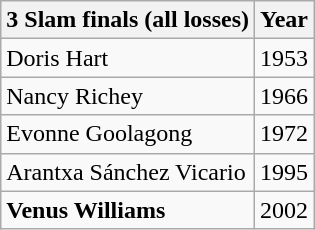<table class="wikitable">
<tr>
<th>3 Slam finals (all losses)</th>
<th>Year</th>
</tr>
<tr>
<td> Doris Hart</td>
<td>1953</td>
</tr>
<tr>
<td> Nancy Richey</td>
<td>1966</td>
</tr>
<tr>
<td> Evonne Goolagong</td>
<td>1972</td>
</tr>
<tr>
<td> Arantxa Sánchez Vicario</td>
<td>1995</td>
</tr>
<tr>
<td>  <strong>Venus Williams </strong></td>
<td>2002</td>
</tr>
</table>
